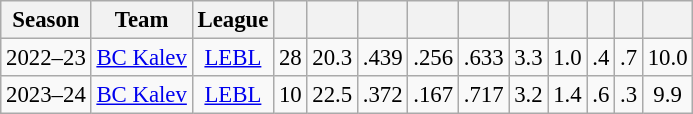<table class="wikitable sortable" style="font-size:95%; text-align:center;">
<tr>
<th>Season</th>
<th>Team</th>
<th>League</th>
<th></th>
<th></th>
<th></th>
<th></th>
<th></th>
<th></th>
<th></th>
<th></th>
<th></th>
<th></th>
</tr>
<tr>
<td>2022–23</td>
<td style="text-align:left;"> <a href='#'>BC Kalev</a></td>
<td><a href='#'>LEBL</a></td>
<td>28</td>
<td>20.3</td>
<td>.439</td>
<td>.256</td>
<td>.633</td>
<td>3.3</td>
<td>1.0</td>
<td>.4</td>
<td>.7</td>
<td>10.0</td>
</tr>
<tr>
<td>2023–24</td>
<td style="text-align:left;"> <a href='#'>BC Kalev</a></td>
<td><a href='#'>LEBL</a></td>
<td>10</td>
<td>22.5</td>
<td>.372</td>
<td>.167</td>
<td>.717</td>
<td>3.2</td>
<td>1.4</td>
<td>.6</td>
<td>.3</td>
<td>9.9</td>
</tr>
</table>
